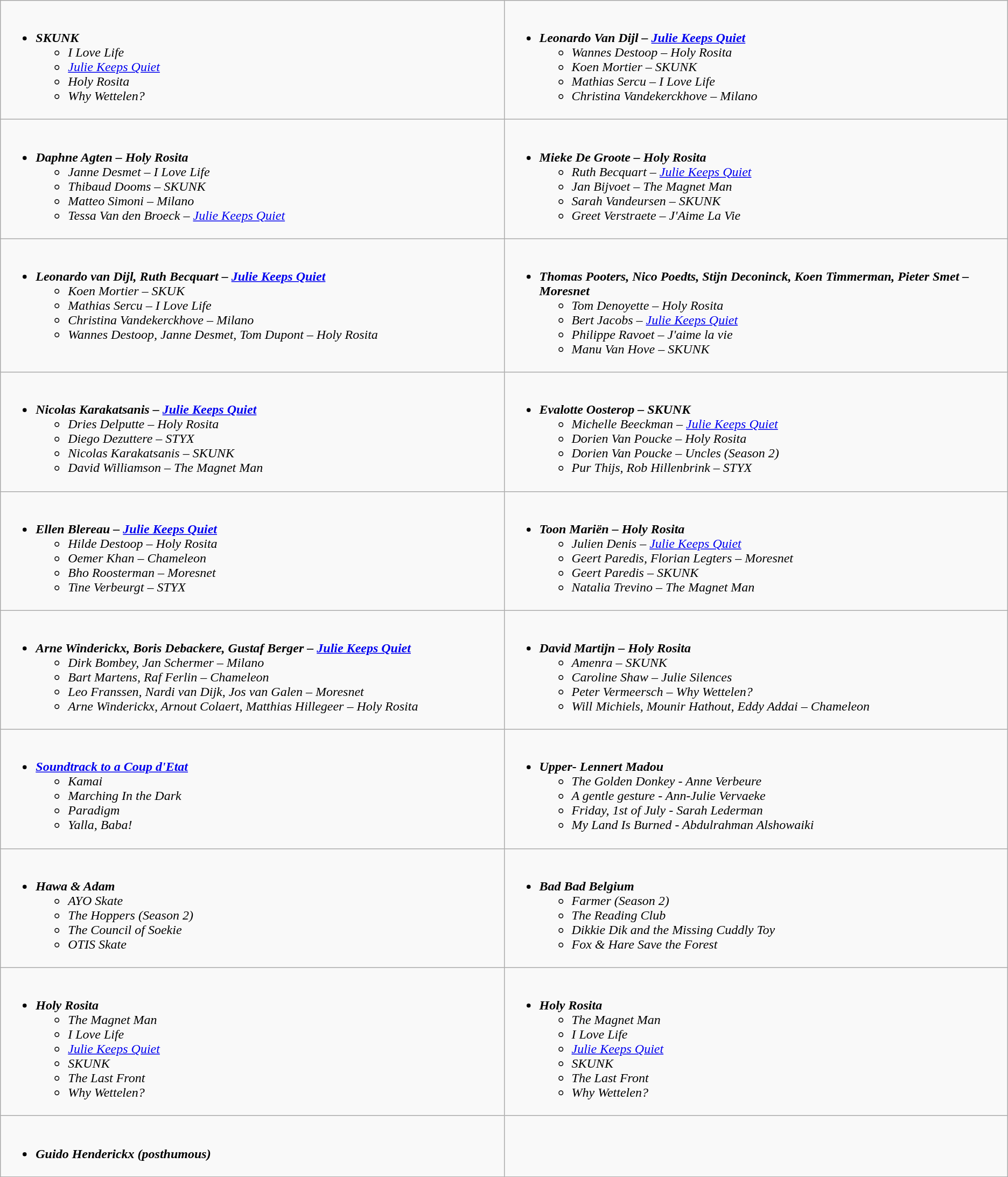<table class=wikitable>
<tr>
<td valign="top" width="50%"><br><ul><li><strong><em>SKUNK</em></strong><ul><li><em>I Love Life</em></li><li><em><a href='#'>Julie Keeps Quiet</a></em></li><li><em>Holy Rosita</em></li><li><em>Why Wettelen?</em></li></ul></li></ul></td>
<td valign="top" width="50%"><br><ul><li><strong><em>Leonardo Van Dijl – <a href='#'>Julie Keeps Quiet</a></em></strong><ul><li><em>Wannes Destoop – Holy Rosita</em></li><li><em>Koen Mortier – SKUNK</em></li><li><em>Mathias Sercu – I Love Life</em></li><li><em>Christina Vandekerckhove – Milano</em></li></ul></li></ul></td>
</tr>
<tr>
<td valign="top"><br><ul><li><strong><em>Daphne Agten – Holy Rosita</em></strong><ul><li><em>Janne Desmet – I Love Life</em></li><li><em>Thibaud Dooms – SKUNK</em></li><li><em>Matteo Simoni – Milano</em></li><li><em>Tessa Van den Broeck – <a href='#'>Julie Keeps Quiet</a></em></li></ul></li></ul></td>
<td valign="top"><br><ul><li><strong><em>Mieke De Groote – Holy Rosita</em></strong><ul><li><em>Ruth Becquart – <a href='#'>Julie Keeps Quiet</a></em></li><li><em>Jan Bijvoet – The Magnet Man</em></li><li><em>Sarah Vandeursen – SKUNK</em></li><li><em>Greet Verstraete – J'Aime La Vie</em></li></ul></li></ul></td>
</tr>
<tr>
<td valign="top"><br><ul><li><strong><em>Leonardo van Dijl, Ruth Becquart – <a href='#'>Julie Keeps Quiet</a></em></strong><ul><li><em>Koen Mortier – SKUK</em></li><li><em>Mathias Sercu – I Love Life</em></li><li><em>Christina Vandekerckhove – Milano</em></li><li><em>Wannes Destoop, Janne Desmet, Tom Dupont – Holy Rosita</em></li></ul></li></ul></td>
<td valign="top"><br><ul><li><strong><em>Thomas Pooters, Nico Poedts, Stijn Deconinck, Koen Timmerman, Pieter Smet – Moresnet</em></strong><ul><li><em>Tom Denoyette – Holy Rosita</em></li><li><em>Bert Jacobs – <a href='#'>Julie Keeps Quiet</a></em></li><li><em>Philippe Ravoet – J'aime la vie</em></li><li><em>Manu Van Hove – SKUNK</em></li></ul></li></ul></td>
</tr>
<tr>
<td valign="top"><br><ul><li><strong><em>Nicolas Karakatsanis – <a href='#'>Julie Keeps Quiet</a></em></strong><ul><li><em>Dries Delputte – Holy Rosita</em></li><li><em>Diego Dezuttere – STYX</em></li><li><em>Nicolas Karakatsanis – SKUNK</em></li><li><em>David Williamson – The Magnet Man</em></li></ul></li></ul></td>
<td valign="top"><br><ul><li><strong><em>Evalotte Oosterop – SKUNK</em></strong><ul><li><em>Michelle Beeckman – <a href='#'>Julie Keeps Quiet</a></em></li><li><em>Dorien Van Poucke – Holy Rosita</em></li><li><em>Dorien Van Poucke – Uncles (Season 2)</em></li><li><em>Pur Thijs, Rob Hillenbrink – STYX</em></li></ul></li></ul></td>
</tr>
<tr>
<td valign="top"><br><ul><li><strong><em>Ellen Blereau – <a href='#'>Julie Keeps Quiet</a></em></strong><ul><li><em>Hilde Destoop – Holy Rosita</em></li><li><em>Oemer Khan – Chameleon</em></li><li><em>Bho Roosterman – Moresnet</em></li><li><em>Tine Verbeurgt – STYX</em></li></ul></li></ul></td>
<td valign="top"><br><ul><li><strong><em>Toon Mariën – Holy Rosita</em></strong><ul><li><em>Julien Denis – <a href='#'>Julie Keeps Quiet</a></em></li><li><em>Geert Paredis, Florian Legters – Moresnet</em></li><li><em>Geert Paredis – SKUNK</em></li><li><em>Natalia Trevino – The Magnet Man</em></li></ul></li></ul></td>
</tr>
<tr>
<td valign="top"><br><ul><li><strong><em>Arne Winderickx, Boris Debackere, Gustaf Berger – <a href='#'>Julie Keeps Quiet</a></em></strong><ul><li><em>Dirk Bombey, Jan Schermer – Milano</em></li><li><em>Bart Martens, Raf Ferlin – Chameleon</em></li><li><em>Leo Franssen, Nardi van Dijk, Jos van Galen – Moresnet</em></li><li><em>Arne Winderickx, Arnout Colaert, Matthias Hillegeer – Holy Rosita</em></li></ul></li></ul></td>
<td valign="top"><br><ul><li><strong><em>David Martijn – Holy Rosita</em></strong><ul><li><em>Amenra – SKUNK</em></li><li><em>Caroline Shaw – Julie Silences</em></li><li><em>Peter Vermeersch – Why Wettelen?</em></li><li><em>Will Michiels, Mounir Hathout, Eddy Addai – Chameleon</em></li></ul></li></ul></td>
</tr>
<tr>
<td valign="top"><br><ul><li><strong><em><a href='#'>Soundtrack to a Coup d'Etat</a></em></strong><ul><li><em>Kamai</em></li><li><em>Marching In the Dark</em></li><li><em>Paradigm</em></li><li><em>Yalla, Baba!</em></li></ul></li></ul></td>
<td valign="top"><br><ul><li><strong><em>Upper- Lennert Madou</em></strong><ul><li><em>The Golden Donkey - Anne Verbeure</em></li><li><em>A gentle gesture - Ann-Julie Vervaeke</em></li><li><em>Friday, 1st of July - Sarah Lederman</em></li><li><em>My Land Is Burned - Abdulrahman Alshowaiki</em></li></ul></li></ul></td>
</tr>
<tr>
<td valign="top"><br><ul><li><strong><em>Hawa & Adam</em></strong><ul><li><em>AYO Skate</em></li><li><em>The Hoppers (Season 2)</em></li><li><em>The Council of Soekie</em></li><li><em>OTIS Skate</em></li></ul></li></ul></td>
<td valign="top"><br><ul><li><strong><em>Bad Bad Belgium</em></strong><ul><li><em>Farmer (Season 2)</em></li><li><em>The Reading Club</em></li><li><em>Dikkie Dik and the Missing Cuddly Toy</em></li><li><em>Fox & Hare Save the Forest</em></li></ul></li></ul></td>
</tr>
<tr>
<td valign="top"><br><ul><li><strong><em>Holy Rosita</em></strong><ul><li><em>The Magnet Man</em></li><li><em>I Love Life</em></li><li><em><a href='#'>Julie Keeps Quiet</a></em></li><li><em>SKUNK</em></li><li><em>The Last Front</em></li><li><em>Why Wettelen?</em></li></ul></li></ul></td>
<td valign="top"><br><ul><li><strong><em>Holy Rosita</em></strong><ul><li><em>The Magnet Man</em></li><li><em>I Love Life</em></li><li><em><a href='#'>Julie Keeps Quiet</a></em></li><li><em>SKUNK</em></li><li><em>The Last Front</em></li><li><em>Why Wettelen?</em></li></ul></li></ul></td>
</tr>
<tr>
<td valign="top"><br><ul><li><strong><em>Guido Henderickx (posthumous)</em></strong></li></ul></td>
</tr>
</table>
